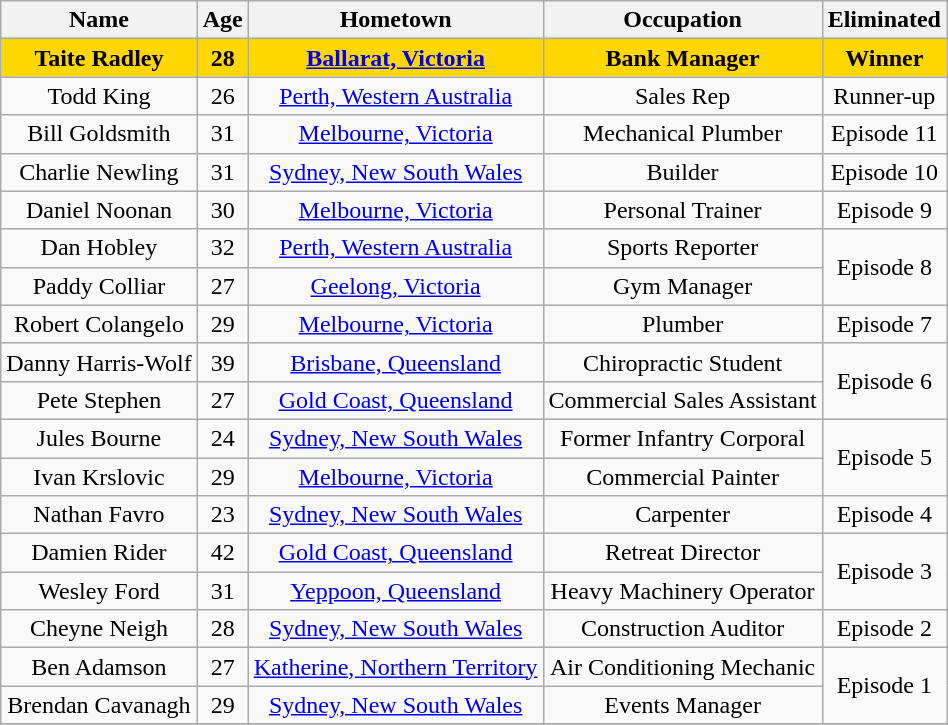<table class="wikitable" style="text-align:center">
<tr>
<th>Name</th>
<th>Age</th>
<th>Hometown</th>
<th>Occupation</th>
<th>Eliminated</th>
</tr>
<tr>
<td bgcolor="gold"><strong>Taite Radley</strong></td>
<td bgcolor="gold"><strong>28</strong></td>
<td bgcolor="gold"><strong><a href='#'>Ballarat, Victoria</a></strong></td>
<td bgcolor="gold"><strong>Bank Manager</strong></td>
<td bgcolor="gold"><strong>Winner</strong></td>
</tr>
<tr>
<td>Todd King</td>
<td>26</td>
<td><a href='#'>Perth, Western Australia</a></td>
<td>Sales Rep</td>
<td>Runner-up</td>
</tr>
<tr>
<td>Bill Goldsmith</td>
<td>31</td>
<td><a href='#'>Melbourne, Victoria</a></td>
<td>Mechanical Plumber</td>
<td>Episode 11</td>
</tr>
<tr>
<td>Charlie Newling</td>
<td>31</td>
<td><a href='#'>Sydney, New South Wales</a></td>
<td>Builder</td>
<td>Episode 10</td>
</tr>
<tr>
<td>Daniel Noonan</td>
<td>30</td>
<td><a href='#'>Melbourne, Victoria</a></td>
<td>Personal Trainer</td>
<td>Episode 9</td>
</tr>
<tr>
<td>Dan Hobley</td>
<td>32</td>
<td><a href='#'>Perth, Western Australia</a></td>
<td>Sports Reporter</td>
<td rowspan="2">Episode 8</td>
</tr>
<tr>
<td>Paddy Colliar</td>
<td>27</td>
<td><a href='#'>Geelong, Victoria</a></td>
<td>Gym Manager</td>
</tr>
<tr>
<td>Robert Colangelo</td>
<td>29</td>
<td><a href='#'>Melbourne, Victoria</a></td>
<td>Plumber</td>
<td>Episode 7</td>
</tr>
<tr>
<td>Danny Harris-Wolf</td>
<td>39</td>
<td><a href='#'>Brisbane, Queensland</a></td>
<td>Chiropractic Student</td>
<td rowspan="2">Episode 6</td>
</tr>
<tr>
<td>Pete Stephen</td>
<td>27</td>
<td><a href='#'>Gold Coast, Queensland</a></td>
<td>Commercial Sales Assistant</td>
</tr>
<tr>
<td>Jules Bourne</td>
<td>24</td>
<td><a href='#'>Sydney, New South Wales</a></td>
<td>Former Infantry Corporal</td>
<td rowspan="2">Episode 5</td>
</tr>
<tr>
<td>Ivan Krslovic</td>
<td>29</td>
<td><a href='#'>Melbourne, Victoria</a></td>
<td>Commercial Painter</td>
</tr>
<tr>
<td>Nathan Favro</td>
<td>23</td>
<td><a href='#'>Sydney, New South Wales</a></td>
<td>Carpenter</td>
<td rowspan=“2”>Episode 4</td>
</tr>
<tr>
<td>Damien Rider</td>
<td>42</td>
<td><a href='#'>Gold Coast, Queensland</a></td>
<td>Retreat Director</td>
<td rowspan="2">Episode 3</td>
</tr>
<tr>
<td>Wesley Ford</td>
<td>31</td>
<td><a href='#'>Yeppoon, Queensland</a></td>
<td>Heavy Machinery Operator</td>
</tr>
<tr>
<td>Cheyne Neigh</td>
<td>28</td>
<td><a href='#'>Sydney, New South Wales</a></td>
<td>Construction Auditor</td>
<td>Episode 2</td>
</tr>
<tr>
<td>Ben Adamson</td>
<td>27</td>
<td><a href='#'>Katherine, Northern Territory</a></td>
<td>Air Conditioning Mechanic</td>
<td rowspan="2">Episode 1</td>
</tr>
<tr>
<td>Brendan Cavanagh</td>
<td>29</td>
<td><a href='#'>Sydney, New South Wales</a></td>
<td>Events Manager</td>
</tr>
<tr>
</tr>
</table>
